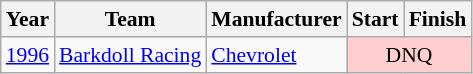<table class="wikitable" style="font-size: 90%;">
<tr>
<th>Year</th>
<th>Team</th>
<th>Manufacturer</th>
<th>Start</th>
<th>Finish</th>
</tr>
<tr>
<td><a href='#'>1996</a></td>
<td><a href='#'>Barkdoll Racing</a></td>
<td><a href='#'>Chevrolet</a></td>
<td align=center colspan=2 style="background:#FFCFCF;">DNQ</td>
</tr>
</table>
